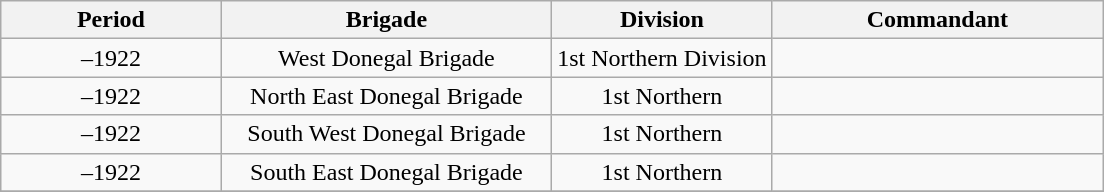<table class="wikitable sortable" style="text-align:right">
<tr>
<th width=20%>Period</th>
<th width=30%>Brigade</th>
<th width=20%>Division</th>
<th width=30%>Commandant</th>
</tr>
<tr>
<td align="center">–1922</td>
<td align="center">West Donegal Brigade</td>
<td align="center">1st Northern Division</td>
<td align="center"></td>
</tr>
<tr>
<td align="center">–1922</td>
<td align="center">North East Donegal Brigade</td>
<td align="center">1st Northern</td>
<td align="center"></td>
</tr>
<tr>
<td align="center">–1922</td>
<td align="center">South West Donegal Brigade</td>
<td align="center">1st Northern</td>
<td align="center"></td>
</tr>
<tr>
<td align="center">–1922</td>
<td align="center">South East Donegal Brigade</td>
<td align="center">1st Northern</td>
<td align="center"></td>
</tr>
<tr>
</tr>
</table>
